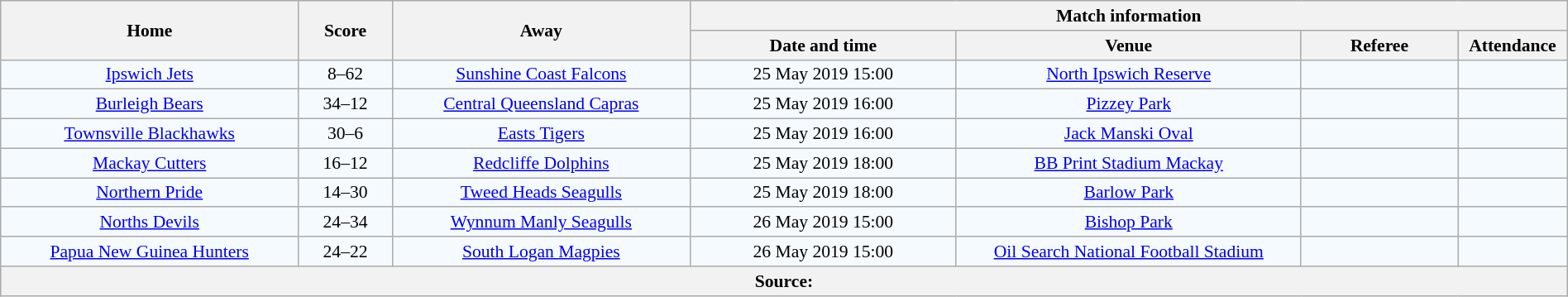<table class="wikitable" width="100%" style="border-collapse:collapse; font-size:90%; text-align:center;">
<tr>
<th rowspan="2" width="19%">Home</th>
<th rowspan="2" width="6%">Score</th>
<th rowspan="2" width="19%">Away</th>
<th colspan="4">Match information</th>
</tr>
<tr bgcolor="#CCCCCC">
<th width="17%">Date and time</th>
<th width="22%">Venue</th>
<th width="10%">Referee</th>
<th width="7%">Attendance</th>
</tr>
<tr bgcolor="#F5FAFF">
<td> <a href='#'>Ipswich Jets</a></td>
<td>8–62</td>
<td> <a href='#'>Sunshine Coast Falcons</a></td>
<td>25 May 2019 15:00</td>
<td><a href='#'>North Ipswich Reserve</a></td>
<td></td>
<td></td>
</tr>
<tr bgcolor="#F5FAFF">
<td> <a href='#'>Burleigh Bears</a></td>
<td>34–12</td>
<td> <a href='#'>Central Queensland Capras</a></td>
<td>25 May 2019 16:00</td>
<td><a href='#'>Pizzey Park</a></td>
<td></td>
<td></td>
</tr>
<tr bgcolor="#F5FAFF">
<td> <a href='#'>Townsville Blackhawks</a></td>
<td>30–6</td>
<td> <a href='#'>Easts Tigers</a></td>
<td>25 May 2019 16:00</td>
<td><a href='#'>Jack Manski Oval</a></td>
<td></td>
<td></td>
</tr>
<tr bgcolor="#F5FAFF">
<td> <a href='#'>Mackay Cutters</a></td>
<td>16–12</td>
<td> <a href='#'>Redcliffe Dolphins</a></td>
<td>25 May 2019 18:00</td>
<td><a href='#'>BB Print Stadium Mackay</a></td>
<td></td>
<td></td>
</tr>
<tr bgcolor="#F5FAFF">
<td> <a href='#'>Northern Pride</a></td>
<td>14–30</td>
<td> <a href='#'>Tweed Heads Seagulls</a></td>
<td>25 May 2019 18:00</td>
<td><a href='#'>Barlow Park</a></td>
<td></td>
<td></td>
</tr>
<tr bgcolor="#F5FAFF">
<td> <a href='#'>Norths Devils</a></td>
<td>24–34</td>
<td> <a href='#'>Wynnum Manly Seagulls</a></td>
<td>26 May 2019 15:00</td>
<td><a href='#'>Bishop Park</a></td>
<td></td>
<td></td>
</tr>
<tr bgcolor="#F5FAFF">
<td> <a href='#'>Papua New Guinea Hunters</a></td>
<td>24–22</td>
<td> <a href='#'>South Logan Magpies</a></td>
<td>26 May 2019 15:00</td>
<td><a href='#'>Oil Search National Football Stadium</a></td>
<td></td>
<td></td>
</tr>
<tr bgcolor="#C1D8FF">
<th colspan="7">Source:</th>
</tr>
</table>
